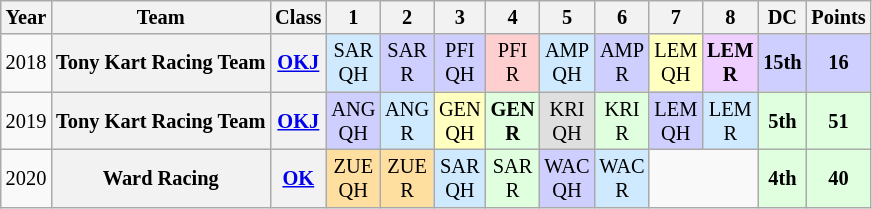<table class="wikitable" style="text-align:center; font-size:85%;">
<tr>
<th>Year</th>
<th>Team</th>
<th>Class</th>
<th>1</th>
<th>2</th>
<th>3</th>
<th>4</th>
<th>5</th>
<th>6</th>
<th>7</th>
<th>8</th>
<th>DC</th>
<th>Points</th>
</tr>
<tr>
<td>2018</td>
<th nowrap>Tony Kart Racing Team</th>
<th><a href='#'>OKJ</a></th>
<td style="background:#CFEAFF;">SAR<br>QH<br></td>
<td style="background:#CFCFFF;">SAR<br>R<br></td>
<td style="background:#CFCFFF;">PFI<br>QH<br></td>
<td style="background:#FFCFCF;">PFI<br>R<br></td>
<td style="background:#CFEAFF;">AMP<br>QH<br></td>
<td style="background:#CFCFFF;">AMP<br>R<br></td>
<td style="background:#FFFFBF;">LEM<br>QH<br></td>
<td style="background:#EFCFFF;"><strong>LEM<br>R</strong><br></td>
<th style="background:#CFCFFF;">15th</th>
<th style="background:#CFCFFF;">16</th>
</tr>
<tr>
<td>2019</td>
<th nowrap>Tony Kart Racing Team</th>
<th><a href='#'>OKJ</a></th>
<td style="background:#CFCFFF;">ANG<br>QH<br></td>
<td style="background:#CFEAFF;">ANG<br>R<br></td>
<td style="background:#FFFFBF;">GEN<br>QH<br></td>
<td style="background:#DFFFDF;"><strong>GEN<br>R</strong><br></td>
<td style="background:#DFDFDF;">KRI<br>QH<br></td>
<td style="background:#DFFFDF;">KRI<br>R<br></td>
<td style="background:#CFCFFF;">LEM<br>QH<br></td>
<td style="background:#CFEAFF;">LEM<br>R<br></td>
<th style="background:#DFFFDF;">5th</th>
<th style="background:#DFFFDF;">51</th>
</tr>
<tr>
<td>2020</td>
<th nowrap>Ward Racing</th>
<th><a href='#'>OK</a></th>
<td style="background:#FFDF9F;">ZUE<br>QH<br></td>
<td style="background:#FFDF9F;">ZUE<br>R<br></td>
<td style="background:#CFEAFF;">SAR<br>QH<br></td>
<td style="background:#DFFFDF;">SAR<br>R<br></td>
<td style="background:#CFCFFF;">WAC<br>QH<br></td>
<td style="background:#CFEAFF;">WAC<br>R<br></td>
<td colspan="2"></td>
<th style="background:#DFFFDF;">4th</th>
<th style="background:#DFFFDF;">40</th>
</tr>
</table>
